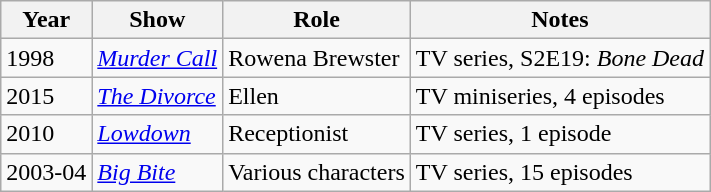<table class="wikitable">
<tr>
<th>Year</th>
<th>Show</th>
<th>Role</th>
<th>Notes</th>
</tr>
<tr>
<td>1998</td>
<td><em><a href='#'>Murder Call</a></em></td>
<td>Rowena Brewster</td>
<td>TV series, S2E19: <em>Bone Dead</em></td>
</tr>
<tr>
<td>2015</td>
<td><em><a href='#'>The Divorce</a></em></td>
<td>Ellen</td>
<td>TV miniseries, 4 episodes</td>
</tr>
<tr>
<td>2010</td>
<td><em><a href='#'>Lowdown</a></em></td>
<td>Receptionist</td>
<td>TV series, 1 episode</td>
</tr>
<tr>
<td>2003-04</td>
<td><em><a href='#'>Big Bite</a></em></td>
<td>Various characters</td>
<td>TV series, 15 episodes</td>
</tr>
</table>
